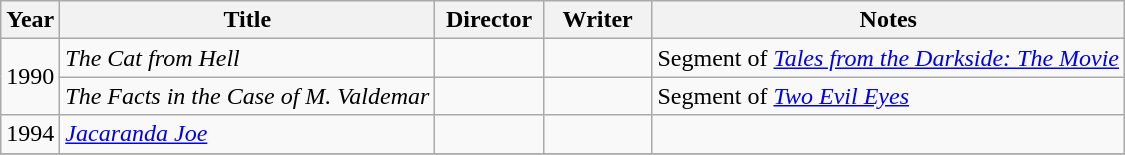<table class="wikitable">
<tr>
<th>Year</th>
<th>Title</th>
<th width="65">Director</th>
<th width="65">Writer</th>
<th>Notes</th>
</tr>
<tr>
<td rowspan="2">1990</td>
<td><em>The Cat from Hell</em></td>
<td></td>
<td></td>
<td>Segment of <em><a href='#'>Tales from the Darkside: The Movie</a></em></td>
</tr>
<tr>
<td><em>The Facts in the Case of M. Valdemar</em></td>
<td></td>
<td></td>
<td>Segment of <em><a href='#'>Two Evil Eyes</a></em></td>
</tr>
<tr>
<td>1994</td>
<td><em><a href='#'>Jacaranda Joe</a></em></td>
<td></td>
<td></td>
<td></td>
</tr>
<tr>
</tr>
</table>
